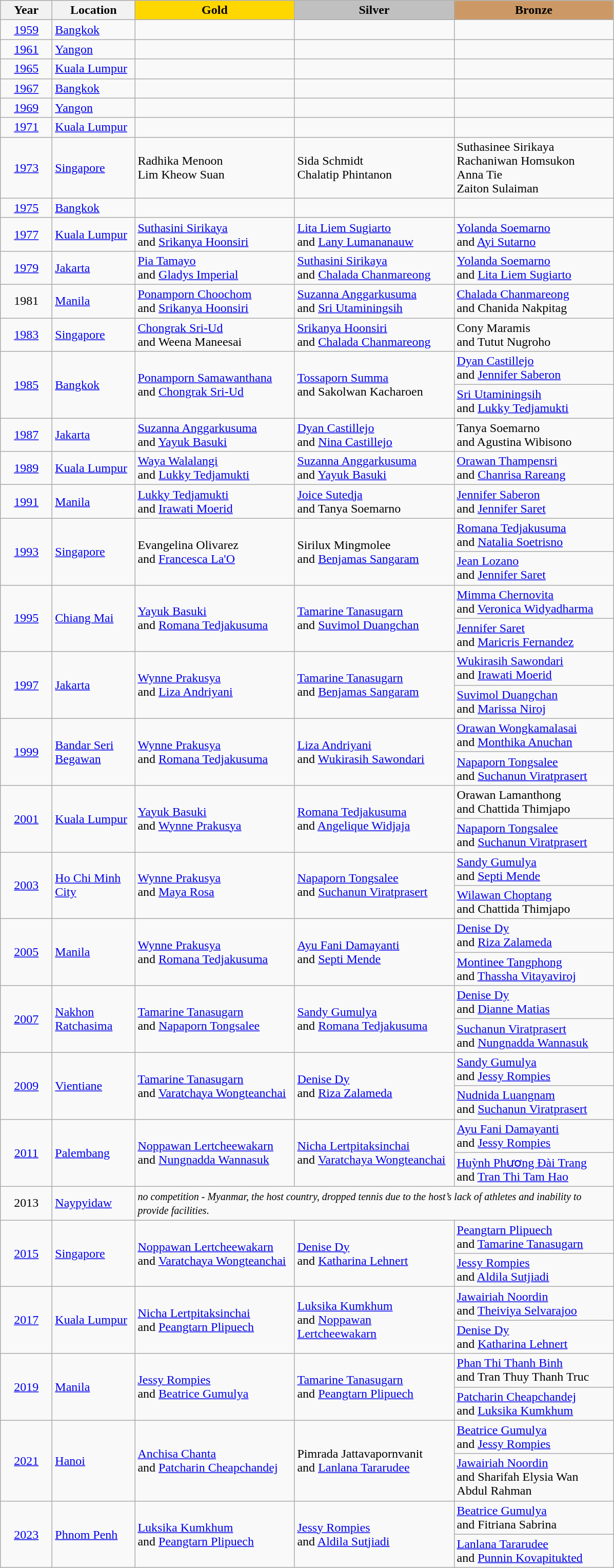<table class="wikitable">
<tr align=center>
<th width="60">Year</th>
<th width="100">Location</th>
<td width="200" bgcolor=gold><strong>Gold</strong></td>
<td width="200" bgcolor=silver><strong>Silver</strong></td>
<td width="200" bgcolor=cc9966><strong>Bronze</strong></td>
</tr>
<tr>
<td align="center"><a href='#'>1959</a></td>
<td><a href='#'>Bangkok</a></td>
<td></td>
<td></td>
<td></td>
</tr>
<tr>
<td align="center"><a href='#'>1961</a></td>
<td><a href='#'>Yangon</a></td>
<td></td>
<td></td>
<td></td>
</tr>
<tr>
<td align="center"><a href='#'>1965</a></td>
<td><a href='#'>Kuala Lumpur</a></td>
<td></td>
<td></td>
<td></td>
</tr>
<tr>
<td align="center"><a href='#'>1967</a></td>
<td><a href='#'>Bangkok</a></td>
<td></td>
<td></td>
<td></td>
</tr>
<tr>
<td align="center"><a href='#'>1969</a></td>
<td><a href='#'>Yangon</a></td>
<td></td>
<td></td>
<td></td>
</tr>
<tr>
<td align="center"><a href='#'>1971</a></td>
<td><a href='#'>Kuala Lumpur</a></td>
<td></td>
<td></td>
<td></td>
</tr>
<tr>
<td align="center"><a href='#'>1973</a></td>
<td><a href='#'>Singapore</a></td>
<td> Radhika Menoon<br> Lim Kheow Suan</td>
<td> Sida Schmidt<br> Chalatip Phintanon</td>
<td> Suthasinee Sirikaya<br>Rachaniwan Homsukon<br> Anna Tie<br>Zaiton Sulaiman</td>
</tr>
<tr>
<td align="center"><a href='#'>1975</a></td>
<td><a href='#'>Bangkok</a></td>
<td></td>
<td></td>
<td></td>
</tr>
<tr>
<td align="center"><a href='#'>1977</a></td>
<td><a href='#'>Kuala Lumpur</a></td>
<td> <a href='#'>Suthasini Sirikaya</a><br>and <a href='#'>Srikanya Hoonsiri</a></td>
<td> <a href='#'>Lita Liem Sugiarto</a><br>and <a href='#'>Lany Lumananauw</a></td>
<td> <a href='#'>Yolanda Soemarno</a><br>and <a href='#'>Ayi Sutarno</a></td>
</tr>
<tr>
<td align="center"><a href='#'>1979</a></td>
<td><a href='#'>Jakarta</a></td>
<td> <a href='#'>Pia Tamayo</a><br>and <a href='#'>Gladys Imperial</a></td>
<td> <a href='#'>Suthasini Sirikaya</a><br>and <a href='#'>Chalada Chanmareong</a></td>
<td> <a href='#'>Yolanda Soemarno</a><br>and <a href='#'>Lita Liem Sugiarto</a></td>
</tr>
<tr>
<td align="center">1981</td>
<td><a href='#'>Manila</a></td>
<td> <a href='#'>Ponamporn Choochom</a><br>and <a href='#'>Srikanya Hoonsiri</a></td>
<td> <a href='#'>Suzanna Anggarkusuma</a><br>and <a href='#'>Sri Utaminingsih</a></td>
<td> <a href='#'>Chalada Chanmareong</a><br>and Chanida Nakpitag</td>
</tr>
<tr>
<td align="center"><a href='#'>1983</a></td>
<td><a href='#'>Singapore</a></td>
<td> <a href='#'>Chongrak Sri-Ud</a><br>and Weena Maneesai</td>
<td> <a href='#'>Srikanya Hoonsiri</a><br>and <a href='#'>Chalada Chanmareong</a></td>
<td> Cony Maramis<br>and Tutut Nugroho</td>
</tr>
<tr>
<td rowspan="2" align="center"><a href='#'>1985</a></td>
<td rowspan="2"><a href='#'>Bangkok</a></td>
<td rowspan="2"> <a href='#'>Ponamporn Samawanthana</a><br>and <a href='#'>Chongrak Sri-Ud</a></td>
<td rowspan="2"> <a href='#'>Tossaporn Summa</a><br>and Sakolwan Kacharoen</td>
<td> <a href='#'>Dyan Castillejo</a><br>and <a href='#'>Jennifer Saberon</a></td>
</tr>
<tr>
<td> <a href='#'>Sri Utaminingsih</a><br>and <a href='#'>Lukky Tedjamukti</a></td>
</tr>
<tr>
<td align="center"><a href='#'>1987</a></td>
<td><a href='#'>Jakarta</a></td>
<td> <a href='#'>Suzanna Anggarkusuma</a><br>and <a href='#'>Yayuk Basuki</a></td>
<td> <a href='#'>Dyan Castillejo</a><br>and <a href='#'>Nina Castillejo</a></td>
<td> Tanya Soemarno<br>and Agustina Wibisono</td>
</tr>
<tr>
<td align="center"><a href='#'>1989</a></td>
<td><a href='#'>Kuala Lumpur</a></td>
<td> <a href='#'>Waya Walalangi</a><br>and <a href='#'>Lukky Tedjamukti</a></td>
<td> <a href='#'>Suzanna Anggarkusuma</a><br>and <a href='#'>Yayuk Basuki</a></td>
<td> <a href='#'>Orawan Thampensri</a><br>and <a href='#'>Chanrisa Rareang</a></td>
</tr>
<tr>
<td align="center"><a href='#'>1991</a></td>
<td><a href='#'>Manila</a></td>
<td> <a href='#'>Lukky Tedjamukti</a><br>and <a href='#'>Irawati Moerid</a></td>
<td> <a href='#'>Joice Sutedja</a><br>and Tanya Soemarno</td>
<td> <a href='#'>Jennifer Saberon</a><br>and <a href='#'>Jennifer Saret</a></td>
</tr>
<tr>
<td rowspan="2" align="center"><a href='#'>1993</a></td>
<td rowspan="2"><a href='#'>Singapore</a></td>
<td rowspan="2"> Evangelina Olivarez<br>and <a href='#'>Francesca La'O</a></td>
<td rowspan="2"> Sirilux Mingmolee<br>and <a href='#'>Benjamas Sangaram</a></td>
<td> <a href='#'>Romana Tedjakusuma</a><br>and <a href='#'>Natalia Soetrisno</a></td>
</tr>
<tr>
<td> <a href='#'>Jean Lozano</a><br>and <a href='#'>Jennifer Saret</a></td>
</tr>
<tr>
<td rowspan="2" align="center"><a href='#'>1995</a></td>
<td rowspan="2"><a href='#'>Chiang Mai</a></td>
<td rowspan="2"> <a href='#'>Yayuk Basuki</a><br>and <a href='#'>Romana Tedjakusuma</a></td>
<td rowspan="2"> <a href='#'>Tamarine Tanasugarn</a><br>and <a href='#'>Suvimol Duangchan</a></td>
<td> <a href='#'>Mimma Chernovita</a><br>and <a href='#'>Veronica Widyadharma</a></td>
</tr>
<tr>
<td> <a href='#'>Jennifer Saret</a><br>and <a href='#'>Maricris Fernandez</a></td>
</tr>
<tr>
<td rowspan="2" align="center"><a href='#'>1997</a></td>
<td rowspan="2"><a href='#'>Jakarta</a></td>
<td rowspan="2"> <a href='#'>Wynne Prakusya</a><br>and <a href='#'>Liza Andriyani</a></td>
<td rowspan="2"> <a href='#'>Tamarine Tanasugarn</a><br>and <a href='#'>Benjamas Sangaram</a></td>
<td> <a href='#'>Wukirasih Sawondari</a><br>and <a href='#'>Irawati Moerid</a></td>
</tr>
<tr>
<td> <a href='#'>Suvimol Duangchan</a><br>and <a href='#'>Marissa Niroj</a></td>
</tr>
<tr>
<td rowspan="2" align="center"><a href='#'>1999</a></td>
<td rowspan="2"><a href='#'>Bandar Seri Begawan</a></td>
<td rowspan="2"> <a href='#'>Wynne Prakusya</a><br>and <a href='#'>Romana Tedjakusuma</a></td>
<td rowspan="2"> <a href='#'>Liza Andriyani</a><br>and <a href='#'>Wukirasih Sawondari</a></td>
<td> <a href='#'>Orawan Wongkamalasai</a><br>and <a href='#'>Monthika Anuchan</a></td>
</tr>
<tr>
<td> <a href='#'>Napaporn Tongsalee</a><br>and <a href='#'>Suchanun Viratprasert</a></td>
</tr>
<tr>
<td rowspan="2" align="center"><a href='#'>2001</a></td>
<td rowspan="2"><a href='#'>Kuala Lumpur</a></td>
<td rowspan="2"> <a href='#'>Yayuk Basuki</a><br>and <a href='#'>Wynne Prakusya</a></td>
<td rowspan="2"> <a href='#'>Romana Tedjakusuma</a><br>and <a href='#'>Angelique Widjaja</a></td>
<td> Orawan Lamanthong<br>and Chattida Thimjapo</td>
</tr>
<tr>
<td> <a href='#'>Napaporn Tongsalee</a><br>and <a href='#'>Suchanun Viratprasert</a></td>
</tr>
<tr>
<td rowspan="2" align="center"><a href='#'>2003</a></td>
<td rowspan="2"><a href='#'>Ho Chi Minh City</a></td>
<td rowspan="2"> <a href='#'>Wynne Prakusya</a><br>and <a href='#'>Maya Rosa</a></td>
<td rowspan="2"> <a href='#'>Napaporn Tongsalee</a><br>and <a href='#'>Suchanun Viratprasert</a></td>
<td> <a href='#'>Sandy Gumulya</a><br>and <a href='#'>Septi Mende</a></td>
</tr>
<tr>
<td> <a href='#'>Wilawan Choptang</a><br>and Chattida Thimjapo</td>
</tr>
<tr>
<td rowspan="2" align="center"><a href='#'>2005</a></td>
<td rowspan="2"><a href='#'>Manila</a></td>
<td rowspan="2"> <a href='#'>Wynne Prakusya</a><br>and <a href='#'>Romana Tedjakusuma</a></td>
<td rowspan="2"> <a href='#'>Ayu Fani Damayanti</a><br>and <a href='#'>Septi Mende</a></td>
<td> <a href='#'>Denise Dy</a><br>and <a href='#'>Riza Zalameda</a></td>
</tr>
<tr>
<td> <a href='#'>Montinee Tangphong</a><br>and <a href='#'>Thassha Vitayaviroj</a></td>
</tr>
<tr>
<td rowspan="2" align="center"><a href='#'>2007</a></td>
<td rowspan="2"><a href='#'>Nakhon Ratchasima</a></td>
<td rowspan="2"> <a href='#'>Tamarine Tanasugarn</a><br>and <a href='#'>Napaporn Tongsalee</a></td>
<td rowspan="2"> <a href='#'>Sandy Gumulya</a><br>and <a href='#'>Romana Tedjakusuma</a></td>
<td> <a href='#'>Denise Dy</a><br>and <a href='#'>Dianne Matias</a></td>
</tr>
<tr>
<td> <a href='#'>Suchanun Viratprasert</a><br>and <a href='#'>Nungnadda Wannasuk</a></td>
</tr>
<tr>
<td rowspan="2" align="center"><a href='#'>2009</a></td>
<td rowspan="2"><a href='#'>Vientiane</a></td>
<td rowspan="2"> <a href='#'>Tamarine Tanasugarn</a><br>and <a href='#'>Varatchaya Wongteanchai</a></td>
<td rowspan="2"> <a href='#'>Denise Dy</a><br>and <a href='#'>Riza Zalameda</a></td>
<td> <a href='#'>Sandy Gumulya</a><br>and <a href='#'>Jessy Rompies</a></td>
</tr>
<tr>
<td> <a href='#'>Nudnida Luangnam</a><br>and <a href='#'>Suchanun Viratprasert</a></td>
</tr>
<tr>
<td rowspan="2" align="center"><a href='#'>2011</a></td>
<td rowspan="2"><a href='#'>Palembang</a></td>
<td rowspan="2"> <a href='#'>Noppawan Lertcheewakarn</a><br>and <a href='#'>Nungnadda Wannasuk</a></td>
<td rowspan="2"> <a href='#'>Nicha Lertpitaksinchai </a><br>and <a href='#'>Varatchaya Wongteanchai</a></td>
<td> <a href='#'>Ayu Fani Damayanti</a><br>and <a href='#'>Jessy Rompies</a></td>
</tr>
<tr>
<td> <a href='#'>Huỳnh Phương Đài Trang</a><br>and <a href='#'>Tran Thi Tam Hao</a></td>
</tr>
<tr>
<td align="center">2013</td>
<td><a href='#'>Naypyidaw</a></td>
<td colspan=3><small><em>no competition</em> - <em>Myanmar, the host country, dropped tennis due to the host’s lack of athletes and inability to provide facilities</em>.</small></td>
</tr>
<tr>
<td rowspan="2" align="center"><a href='#'>2015</a></td>
<td rowspan="2"><a href='#'>Singapore</a></td>
<td rowspan="2"> <a href='#'>Noppawan Lertcheewakarn</a><br>and <a href='#'>Varatchaya Wongteanchai</a></td>
<td rowspan="2"> <a href='#'>Denise Dy</a><br>and <a href='#'>Katharina Lehnert</a></td>
<td> <a href='#'>Peangtarn Plipuech</a><br>and <a href='#'>Tamarine Tanasugarn</a></td>
</tr>
<tr>
<td> <a href='#'>Jessy Rompies</a><br>and <a href='#'>Aldila Sutjiadi</a></td>
</tr>
<tr>
<td rowspan="2" align="center"><a href='#'>2017</a></td>
<td rowspan="2"><a href='#'>Kuala Lumpur</a></td>
<td rowspan="2"> <a href='#'>Nicha Lertpitaksinchai</a><br>and <a href='#'>Peangtarn Plipuech</a></td>
<td rowspan="2"> <a href='#'>Luksika Kumkhum</a><br>and <a href='#'>Noppawan Lertcheewakarn</a></td>
<td> <a href='#'>Jawairiah Noordin</a><br>and <a href='#'>Theiviya Selvarajoo</a></td>
</tr>
<tr>
<td> <a href='#'>Denise Dy</a><br>and <a href='#'>Katharina Lehnert</a></td>
</tr>
<tr>
<td rowspan="2" align="center"><a href='#'>2019</a></td>
<td rowspan="2"><a href='#'>Manila</a></td>
<td rowspan="2"> <a href='#'>Jessy Rompies</a> <br>and <a href='#'>Beatrice Gumulya</a></td>
<td rowspan="2"> <a href='#'>Tamarine Tanasugarn</a> <br>and <a href='#'>Peangtarn Plipuech</a></td>
<td> <a href='#'>Phan Thi Thanh Binh</a> <br>and Tran Thuy Thanh Truc</td>
</tr>
<tr>
<td> <a href='#'>Patcharin Cheapchandej</a> <br>and <a href='#'>Luksika Kumkhum</a></td>
</tr>
<tr>
<td rowspan="2" align="center"><a href='#'>2021</a></td>
<td rowspan="2"><a href='#'>Hanoi</a></td>
<td rowspan="2"> <a href='#'>Anchisa Chanta</a> <br>and <a href='#'>Patcharin Cheapchandej</a></td>
<td rowspan="2"> Pimrada Jattavapornvanit <br>and <a href='#'>Lanlana Tararudee</a></td>
<td> <a href='#'>Beatrice Gumulya</a> <br>and <a href='#'>Jessy Rompies</a></td>
</tr>
<tr>
<td> <a href='#'>Jawairiah Noordin</a> <br>and Sharifah Elysia Wan Abdul Rahman</td>
</tr>
<tr>
<td rowspan="2" align="center"><a href='#'>2023</a></td>
<td rowspan="2"><a href='#'>Phnom Penh</a></td>
<td rowspan="2"> <a href='#'>Luksika Kumkhum</a> <br>and <a href='#'>Peangtarn Plipuech</a></td>
<td rowspan="2"> <a href='#'>Jessy Rompies</a> <br>and <a href='#'>Aldila Sutjiadi</a></td>
<td> <a href='#'>Beatrice Gumulya</a> <br>and Fitriana Sabrina</td>
</tr>
<tr>
<td> <a href='#'>Lanlana Tararudee</a> <br>and <a href='#'>Punnin Kovapitukted</a></td>
</tr>
</table>
